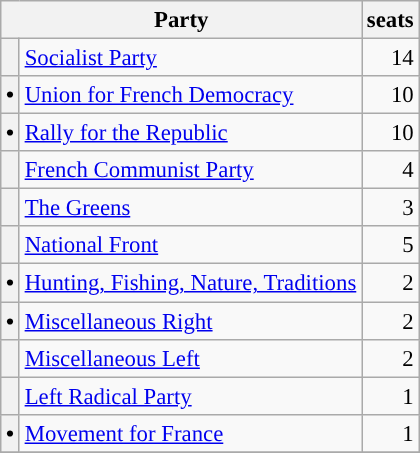<table class="wikitable" style="font-size: 95%;">
<tr>
<th colspan=2>Party</th>
<th>seats</th>
</tr>
<tr>
<th style="background-color: "></th>
<td><a href='#'>Socialist Party</a></td>
<td align="right">14</td>
</tr>
<tr>
<th style="background-color: "><span>•</span></th>
<td><a href='#'>Union for French Democracy</a></td>
<td align="right">10</td>
</tr>
<tr>
<th style="background-color: "><span>•</span></th>
<td><a href='#'>Rally for the Republic</a></td>
<td align="right">10</td>
</tr>
<tr>
<th style="background-color: "></th>
<td><a href='#'>French Communist Party</a></td>
<td align="right">4</td>
</tr>
<tr>
<th style="background-color: "></th>
<td><a href='#'>The Greens</a></td>
<td align="right">3</td>
</tr>
<tr>
<th style="background-color: "></th>
<td><a href='#'>National Front</a></td>
<td align="right">5</td>
</tr>
<tr>
<th style="background-color: "><span>•</span></th>
<td><a href='#'>Hunting, Fishing, Nature, Traditions</a></td>
<td align="right">2</td>
</tr>
<tr>
<th style="background-color: "><span>•</span></th>
<td><a href='#'>Miscellaneous Right</a></td>
<td align="right">2</td>
</tr>
<tr>
<th style="background-color: "></th>
<td><a href='#'>Miscellaneous Left</a></td>
<td align="right">2</td>
</tr>
<tr>
<th style="background-color: "></th>
<td><a href='#'>Left Radical Party</a></td>
<td align="right">1</td>
</tr>
<tr>
<th style="background-color: "><span>•</span></th>
<td><a href='#'>Movement for France</a></td>
<td align="right">1</td>
</tr>
<tr>
</tr>
</table>
